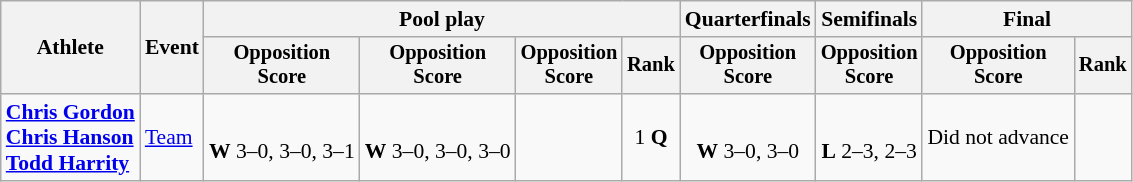<table class=wikitable style="font-size:90%">
<tr>
<th rowspan=2>Athlete</th>
<th rowspan=2>Event</th>
<th colspan=4>Pool play</th>
<th>Quarterfinals</th>
<th>Semifinals</th>
<th colspan=2>Final</th>
</tr>
<tr style="font-size:95%">
<th>Opposition<br>Score</th>
<th>Opposition<br>Score</th>
<th>Opposition<br>Score</th>
<th>Rank</th>
<th>Opposition<br>Score</th>
<th>Opposition<br>Score</th>
<th>Opposition<br>Score</th>
<th>Rank</th>
</tr>
<tr align=center>
<td align=left><strong><a href='#'>Chris Gordon</a><br><a href='#'>Chris Hanson</a><br><a href='#'>Todd Harrity</a></strong></td>
<td align=left><a href='#'>Team</a></td>
<td><br><strong>W</strong> 3–0, 3–0, 3–1</td>
<td><br><strong>W</strong> 3–0, 3–0, 3–0</td>
<td></td>
<td>1 <strong>Q</strong></td>
<td><br><strong>W</strong> 3–0, 3–0</td>
<td><br><strong>L</strong> 2–3, 2–3</td>
<td>Did not advance</td>
<td></td>
</tr>
</table>
